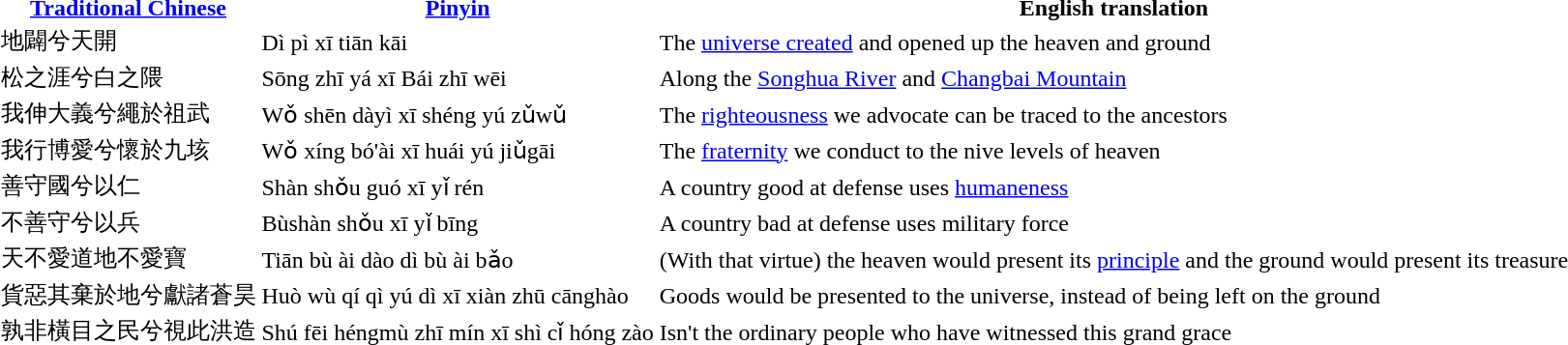<table border="0">
<tr>
<th><a href='#'>Traditional Chinese</a></th>
<th><a href='#'>Pinyin</a></th>
<th>English translation</th>
</tr>
<tr>
<td>地闢兮天開</td>
<td>Dì pì xī tiān kāi</td>
<td>The <a href='#'>universe created</a> and opened up the heaven and ground</td>
</tr>
<tr>
<td>松之涯兮白之隈</td>
<td>Sōng zhī yá xī Bái zhī wēi</td>
<td>Along the <a href='#'>Songhua River</a> and <a href='#'>Changbai Mountain</a></td>
</tr>
<tr>
<td>我伸大義兮繩於祖武</td>
<td>Wǒ shēn dàyì xī shéng yú zǔwǔ</td>
<td>The <a href='#'>righteousness</a> we advocate can be traced to the ancestors</td>
</tr>
<tr>
<td>我行博愛兮懷於九垓</td>
<td>Wǒ xíng bó'ài xī huái yú jiǔgāi</td>
<td>The <a href='#'>fraternity</a> we conduct to the nive levels of heaven</td>
</tr>
<tr>
<td>善守國兮以仁</td>
<td>Shàn shǒu guó xī yǐ rén</td>
<td>A country good at defense uses <a href='#'>humaneness</a></td>
</tr>
<tr>
<td>不善守兮以兵</td>
<td>Bùshàn shǒu xī yǐ bīng</td>
<td>A country bad at defense uses military force</td>
</tr>
<tr>
<td>天不愛道地不愛寶</td>
<td>Tiān bù ài dào dì bù ài bǎo</td>
<td>(With that virtue) the heaven would present its <a href='#'>principle</a> and the ground would present its treasure</td>
</tr>
<tr>
<td>貨惡其棄於地兮獻諸蒼昊</td>
<td>Huò wù qí qì yú dì xī xiàn zhū cānghào</td>
<td>Goods would be presented to the universe, instead of being left on the ground</td>
</tr>
<tr>
<td>孰非橫目之民兮視此洪造</td>
<td>Shú fēi héngmù zhī mín xī shì cǐ hóng zào</td>
<td>Isn't the ordinary people who have witnessed this grand grace</td>
</tr>
</table>
